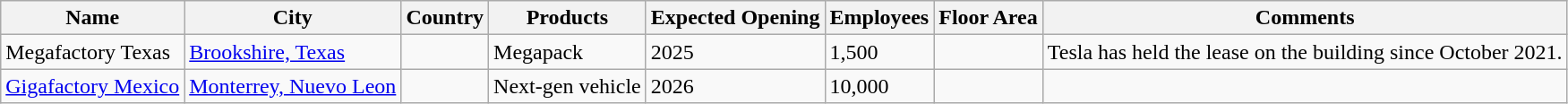<table class="wikitable sortable">
<tr>
<th>Name</th>
<th>City</th>
<th>Country</th>
<th>Products</th>
<th>Expected Opening</th>
<th>Employees</th>
<th>Floor Area</th>
<th>Comments</th>
</tr>
<tr>
<td>Megafactory Texas</td>
<td><a href='#'>Brookshire, Texas</a></td>
<td></td>
<td>Megapack</td>
<td>2025</td>
<td>1,500</td>
<td></td>
<td>Tesla has held the lease on the building since October 2021.</td>
</tr>
<tr>
<td><a href='#'>Gigafactory Mexico</a></td>
<td><a href='#'>Monterrey, Nuevo Leon</a></td>
<td></td>
<td>Next-gen vehicle</td>
<td>2026</td>
<td>10,000</td>
<td></td>
<td></td>
</tr>
</table>
